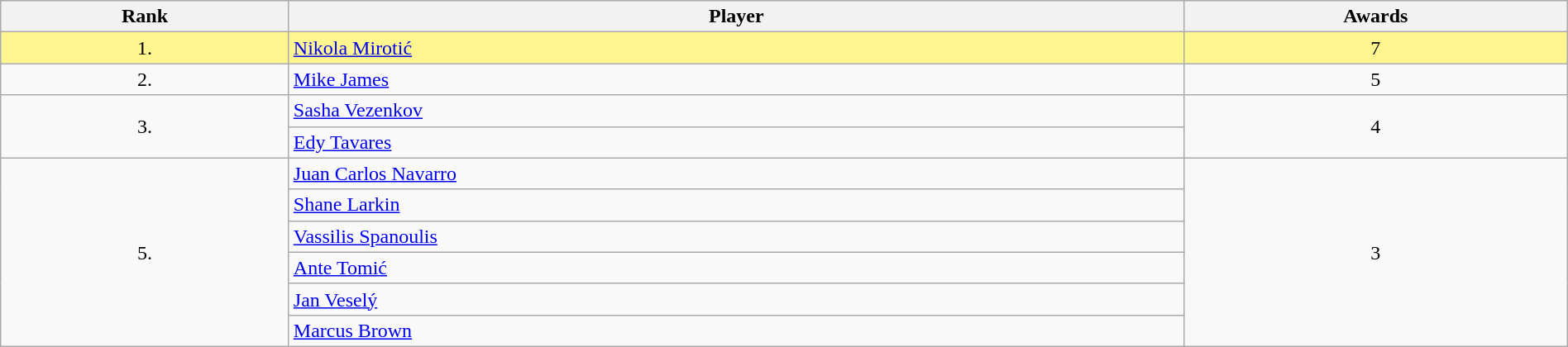<table class="wikitable sortable" style="text-align:left; width: 100%;">
<tr>
<th>Rank</th>
<th>Player</th>
<th>Awards</th>
</tr>
<tr bgcolor="#FFF68F">
<td style="text-align:center;">1.</td>
<td data-sort-value="Mirotic, Nikola"> <a href='#'>Nikola Mirotić</a></td>
<td style="text-align:center;">7</td>
</tr>
<tr>
<td style="text-align:center;">2.</td>
<td data-sort-value="James, Mike"> <a href='#'>Mike James</a></td>
<td style="text-align:center;">5</td>
</tr>
<tr>
<td style="text-align:center;" rowspan="2">3.</td>
<td data-sort-value="Vezenkov, Sasha"> <a href='#'>Sasha Vezenkov</a></td>
<td rowspan="2" style="text-align:center;">4</td>
</tr>
<tr>
<td data-sort-value="Tavares, Edy"> <a href='#'>Edy Tavares</a></td>
</tr>
<tr>
<td style="text-align:center;" rowspan="6">5.</td>
<td data-sort-value="Navarro, Juan Carlos"> <a href='#'>Juan Carlos Navarro</a></td>
<td rowspan="6" style="text-align:center;">3</td>
</tr>
<tr>
<td data-sort-value="Larkin, Shane"> <a href='#'>Shane Larkin</a></td>
</tr>
<tr>
<td data-sort-value="Spanoulis, Vassilis"> <a href='#'>Vassilis Spanoulis</a></td>
</tr>
<tr>
<td data-sort-value="Tomic, Ante"> <a href='#'>Ante Tomić</a></td>
</tr>
<tr>
<td data-sort-value="Veselý, Jan"> <a href='#'>Jan Veselý</a></td>
</tr>
<tr>
<td data-sort-value="Brown, Marcus"> <a href='#'>Marcus Brown</a></td>
</tr>
</table>
